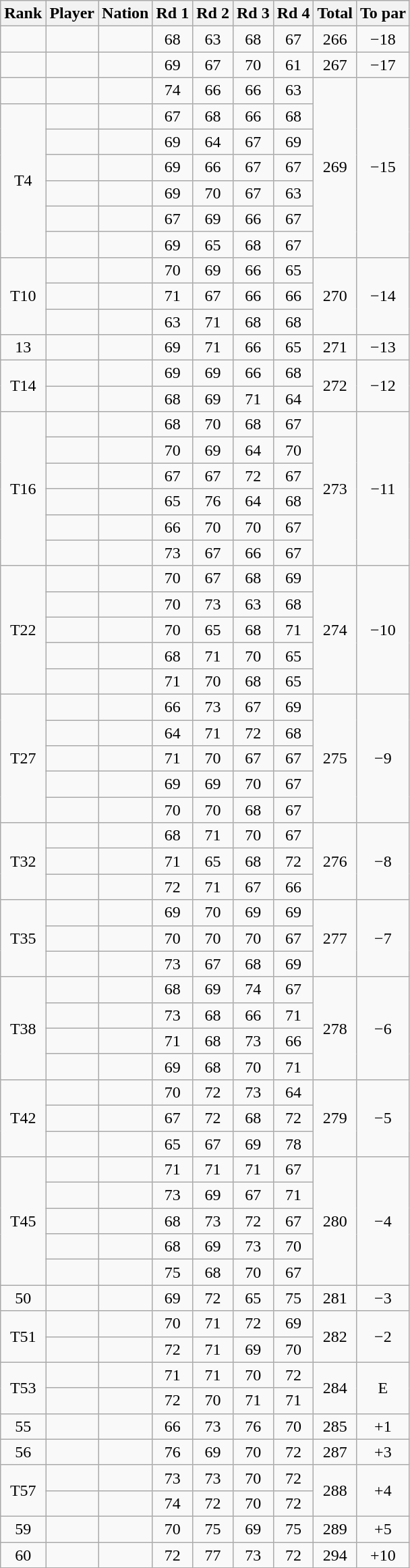<table class="wikitable sortable" style="text-align:center">
<tr>
<th class=unsortable>Rank</th>
<th>Player</th>
<th>Nation</th>
<th>Rd 1</th>
<th>Rd 2</th>
<th>Rd 3</th>
<th>Rd 4</th>
<th>Total</th>
<th class=unsortable>To par</th>
</tr>
<tr>
<td></td>
<td align=left></td>
<td align=left></td>
<td>68</td>
<td>63</td>
<td>68</td>
<td>67</td>
<td>266</td>
<td>−18</td>
</tr>
<tr>
<td></td>
<td align=left></td>
<td align=left></td>
<td>69</td>
<td>67</td>
<td>70</td>
<td>61</td>
<td>267</td>
<td>−17</td>
</tr>
<tr>
<td></td>
<td align=left></td>
<td align=left></td>
<td>74</td>
<td>66</td>
<td>66</td>
<td>63</td>
<td rowspan=7>269</td>
<td rowspan=7>−15</td>
</tr>
<tr>
<td rowspan=6>T4</td>
<td align=left></td>
<td align=left></td>
<td>67</td>
<td>68</td>
<td>66</td>
<td>68</td>
</tr>
<tr>
<td align=left></td>
<td align=left></td>
<td>69</td>
<td>64</td>
<td>67</td>
<td>69</td>
</tr>
<tr>
<td align=left></td>
<td align=left></td>
<td>69</td>
<td>66</td>
<td>67</td>
<td>67</td>
</tr>
<tr>
<td align=left></td>
<td align=left></td>
<td>69</td>
<td>70</td>
<td>67</td>
<td>63</td>
</tr>
<tr>
<td align=left></td>
<td align=left></td>
<td>67</td>
<td>69</td>
<td>66</td>
<td>67</td>
</tr>
<tr>
<td align=left></td>
<td align=left></td>
<td>69</td>
<td>65</td>
<td>68</td>
<td>67</td>
</tr>
<tr>
<td rowspan=3>T10</td>
<td align=left></td>
<td align=left></td>
<td>70</td>
<td>69</td>
<td>66</td>
<td>65</td>
<td rowspan=3>270</td>
<td rowspan=3>−14</td>
</tr>
<tr>
<td align=left></td>
<td align=left></td>
<td>71</td>
<td>67</td>
<td>66</td>
<td>66</td>
</tr>
<tr>
<td align=left></td>
<td align=left></td>
<td>63</td>
<td>71</td>
<td>68</td>
<td>68</td>
</tr>
<tr>
<td>13</td>
<td align=left></td>
<td align=left></td>
<td>69</td>
<td>71</td>
<td>66</td>
<td>65</td>
<td>271</td>
<td>−13</td>
</tr>
<tr>
<td rowspan=2>T14</td>
<td align=left></td>
<td align=left></td>
<td>69</td>
<td>69</td>
<td>66</td>
<td>68</td>
<td rowspan=2>272</td>
<td rowspan=2>−12</td>
</tr>
<tr>
<td align=left></td>
<td align=left></td>
<td>68</td>
<td>69</td>
<td>71</td>
<td>64</td>
</tr>
<tr>
<td rowspan=6>T16</td>
<td align=left></td>
<td align=left></td>
<td>68</td>
<td>70</td>
<td>68</td>
<td>67</td>
<td rowspan=6>273</td>
<td rowspan=6>−11</td>
</tr>
<tr>
<td align=left></td>
<td align=left></td>
<td>70</td>
<td>69</td>
<td>64</td>
<td>70</td>
</tr>
<tr>
<td align=left></td>
<td align=left></td>
<td>67</td>
<td>67</td>
<td>72</td>
<td>67</td>
</tr>
<tr>
<td align=left></td>
<td align=left></td>
<td>65</td>
<td>76</td>
<td>64</td>
<td>68</td>
</tr>
<tr>
<td align=left></td>
<td align=left></td>
<td>66</td>
<td>70</td>
<td>70</td>
<td>67</td>
</tr>
<tr>
<td align=left></td>
<td align=left></td>
<td>73</td>
<td>67</td>
<td>66</td>
<td>67</td>
</tr>
<tr>
<td rowspan=5>T22</td>
<td align=left></td>
<td align=left></td>
<td>70</td>
<td>67</td>
<td>68</td>
<td>69</td>
<td rowspan=5>274</td>
<td rowspan=5>−10</td>
</tr>
<tr>
<td align=left></td>
<td align=left></td>
<td>70</td>
<td>73</td>
<td>63</td>
<td>68</td>
</tr>
<tr>
<td align=left></td>
<td align=left></td>
<td>70</td>
<td>65</td>
<td>68</td>
<td>71</td>
</tr>
<tr>
<td align=left></td>
<td align=left></td>
<td>68</td>
<td>71</td>
<td>70</td>
<td>65</td>
</tr>
<tr>
<td align=left></td>
<td align=left></td>
<td>71</td>
<td>70</td>
<td>68</td>
<td>65</td>
</tr>
<tr>
<td rowspan=5>T27</td>
<td align=left></td>
<td align=left></td>
<td>66</td>
<td>73</td>
<td>67</td>
<td>69</td>
<td rowspan=5>275</td>
<td rowspan=5>−9</td>
</tr>
<tr>
<td align=left></td>
<td align=left></td>
<td>64</td>
<td>71</td>
<td>72</td>
<td>68</td>
</tr>
<tr>
<td align=left></td>
<td align=left></td>
<td>71</td>
<td>70</td>
<td>67</td>
<td>67</td>
</tr>
<tr>
<td align=left></td>
<td align=left></td>
<td>69</td>
<td>69</td>
<td>70</td>
<td>67</td>
</tr>
<tr>
<td align=left></td>
<td align=left></td>
<td>70</td>
<td>70</td>
<td>68</td>
<td>67</td>
</tr>
<tr>
<td rowspan=3>T32</td>
<td align=left></td>
<td align=left></td>
<td>68</td>
<td>71</td>
<td>70</td>
<td>67</td>
<td rowspan=3>276</td>
<td rowspan=3>−8</td>
</tr>
<tr>
<td align=left></td>
<td align=left></td>
<td>71</td>
<td>65</td>
<td>68</td>
<td>72</td>
</tr>
<tr>
<td align=left></td>
<td align=left></td>
<td>72</td>
<td>71</td>
<td>67</td>
<td>66</td>
</tr>
<tr>
<td rowspan=3>T35</td>
<td align=left></td>
<td align=left></td>
<td>69</td>
<td>70</td>
<td>69</td>
<td>69</td>
<td rowspan=3>277</td>
<td rowspan=3>−7</td>
</tr>
<tr>
<td align=left></td>
<td align=left></td>
<td>70</td>
<td>70</td>
<td>70</td>
<td>67</td>
</tr>
<tr>
<td align=left></td>
<td align=left></td>
<td>73</td>
<td>67</td>
<td>68</td>
<td>69</td>
</tr>
<tr>
<td rowspan=4>T38</td>
<td align=left></td>
<td align=left></td>
<td>68</td>
<td>69</td>
<td>74</td>
<td>67</td>
<td rowspan=4>278</td>
<td rowspan=4>−6</td>
</tr>
<tr>
<td align=left></td>
<td align=left></td>
<td>73</td>
<td>68</td>
<td>66</td>
<td>71</td>
</tr>
<tr>
<td align=left></td>
<td align=left></td>
<td>71</td>
<td>68</td>
<td>73</td>
<td>66</td>
</tr>
<tr>
<td align=left></td>
<td align=left></td>
<td>69</td>
<td>68</td>
<td>70</td>
<td>71</td>
</tr>
<tr>
<td rowspan=3>T42</td>
<td align=left></td>
<td align=left></td>
<td>70</td>
<td>72</td>
<td>73</td>
<td>64</td>
<td rowspan=3>279</td>
<td rowspan=3>−5</td>
</tr>
<tr>
<td align=left></td>
<td align=left></td>
<td>67</td>
<td>72</td>
<td>68</td>
<td>72</td>
</tr>
<tr>
<td align=left></td>
<td align=left></td>
<td>65</td>
<td>67</td>
<td>69</td>
<td>78</td>
</tr>
<tr>
<td rowspan=5>T45</td>
<td align=left></td>
<td align=left></td>
<td>71</td>
<td>71</td>
<td>71</td>
<td>67</td>
<td rowspan=5>280</td>
<td rowspan=5>−4</td>
</tr>
<tr>
<td align=left></td>
<td align=left></td>
<td>73</td>
<td>69</td>
<td>67</td>
<td>71</td>
</tr>
<tr>
<td align=left></td>
<td align=left></td>
<td>68</td>
<td>73</td>
<td>72</td>
<td>67</td>
</tr>
<tr>
<td align=left></td>
<td align=left></td>
<td>68</td>
<td>69</td>
<td>73</td>
<td>70</td>
</tr>
<tr>
<td align=left></td>
<td align=left></td>
<td>75</td>
<td>68</td>
<td>70</td>
<td>67</td>
</tr>
<tr>
<td>50</td>
<td align=left></td>
<td align=left></td>
<td>69</td>
<td>72</td>
<td>65</td>
<td>75</td>
<td>281</td>
<td>−3</td>
</tr>
<tr>
<td rowspan=2>T51</td>
<td align=left></td>
<td align=left></td>
<td>70</td>
<td>71</td>
<td>72</td>
<td>69</td>
<td rowspan=2>282</td>
<td rowspan=2>−2</td>
</tr>
<tr>
<td align=left></td>
<td align=left></td>
<td>72</td>
<td>71</td>
<td>69</td>
<td>70</td>
</tr>
<tr>
<td rowspan=2>T53</td>
<td align=left></td>
<td align=left></td>
<td>71</td>
<td>71</td>
<td>70</td>
<td>72</td>
<td rowspan=2>284</td>
<td rowspan=2>E</td>
</tr>
<tr>
<td align=left></td>
<td align=left></td>
<td>72</td>
<td>70</td>
<td>71</td>
<td>71</td>
</tr>
<tr>
<td>55</td>
<td align=left></td>
<td align=left></td>
<td>66</td>
<td>73</td>
<td>76</td>
<td>70</td>
<td>285</td>
<td>+1</td>
</tr>
<tr>
<td>56</td>
<td align=left></td>
<td align=left></td>
<td>76</td>
<td>69</td>
<td>70</td>
<td>72</td>
<td>287</td>
<td>+3</td>
</tr>
<tr>
<td rowspan=2>T57</td>
<td align=left></td>
<td align=left></td>
<td>73</td>
<td>73</td>
<td>70</td>
<td>72</td>
<td rowspan=2>288</td>
<td rowspan=2>+4</td>
</tr>
<tr>
<td align=left></td>
<td align=left></td>
<td>74</td>
<td>72</td>
<td>70</td>
<td>72</td>
</tr>
<tr>
<td>59</td>
<td align=left></td>
<td align=left></td>
<td>70</td>
<td>75</td>
<td>69</td>
<td>75</td>
<td>289</td>
<td>+5</td>
</tr>
<tr>
<td>60</td>
<td align=left></td>
<td align=left></td>
<td>72</td>
<td>77</td>
<td>73</td>
<td>72</td>
<td>294</td>
<td>+10</td>
</tr>
</table>
